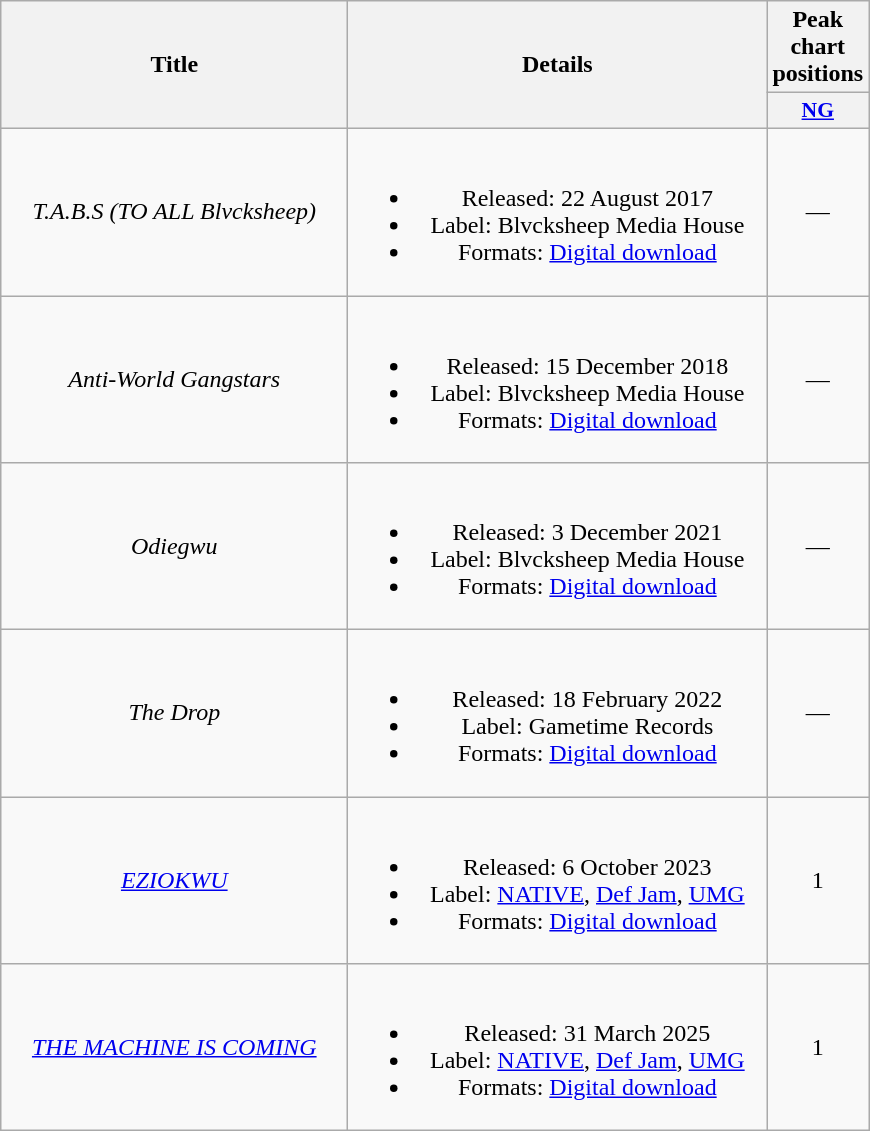<table class="wikitable plainrowheaders" style="text-align:center;">
<tr>
<th scope="col" rowspan="2" style="width:14em;">Title</th>
<th scope="col" rowspan="2" style="width:17em;">Details</th>
<th scope="col" colspan="1">Peak chart positions</th>
</tr>
<tr>
<th scope="col" style="width:2.8em;font-size:90%;"><a href='#'>NG</a><br></th>
</tr>
<tr>
<td><em>T.A.B.S (TO ALL Blvcksheep)</em></td>
<td><br><ul><li>Released: 22 August 2017</li><li>Label: Blvcksheep Media House</li><li>Formats: <a href='#'>Digital download</a></li></ul></td>
<td>—</td>
</tr>
<tr>
<td><em>Anti-World Gangstars</em></td>
<td><br><ul><li>Released: 15 December 2018</li><li>Label: Blvcksheep Media House</li><li>Formats: <a href='#'>Digital download</a></li></ul></td>
<td>—</td>
</tr>
<tr>
<td><em>Odiegwu</em></td>
<td><br><ul><li>Released: 3 December 2021</li><li>Label: Blvcksheep Media House</li><li>Formats: <a href='#'>Digital download</a></li></ul></td>
<td>—</td>
</tr>
<tr>
<td><em>The Drop</em></td>
<td><br><ul><li>Released: 18 February 2022</li><li>Label: Gametime Records</li><li>Formats: <a href='#'>Digital download</a></li></ul></td>
<td>—</td>
</tr>
<tr>
<td><em><a href='#'>EZIOKWU</a></em></td>
<td><br><ul><li>Released: 6 October 2023</li><li>Label: <a href='#'>NATIVE</a>, <a href='#'>Def Jam</a>, <a href='#'>UMG</a></li><li>Formats: <a href='#'>Digital download</a></li></ul></td>
<td>1</td>
</tr>
<tr>
<td><em><a href='#'>THE MACHINE IS COMING</a></em></td>
<td><br><ul><li>Released: 31 March 2025</li><li>Label: <a href='#'>NATIVE</a>, <a href='#'>Def Jam</a>, <a href='#'>UMG</a></li><li>Formats: <a href='#'>Digital download</a></li></ul></td>
<td>1</td>
</tr>
</table>
